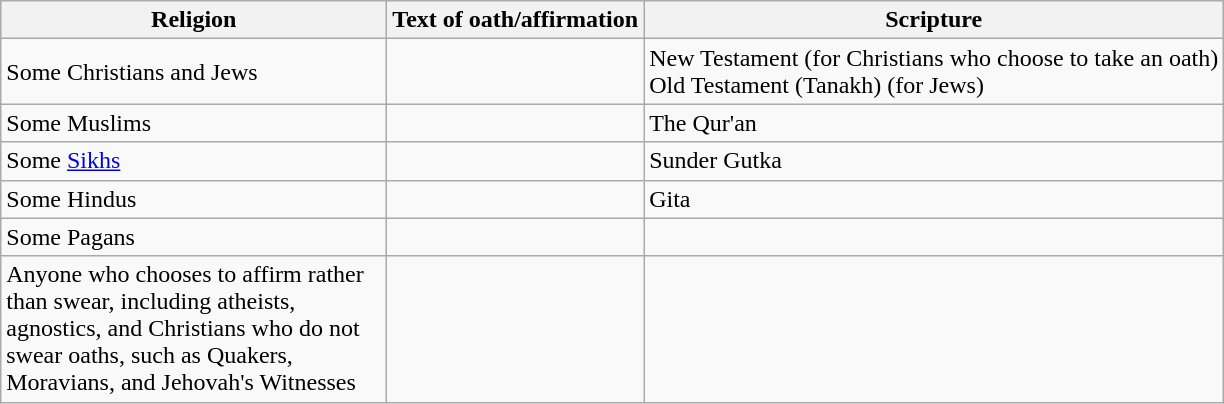<table class="wikitable">
<tr>
<th width=250>Religion</th>
<th>Text of oath/affirmation</th>
<th>Scripture</th>
</tr>
<tr>
<td>Some Christians and Jews</td>
<td></td>
<td>New Testament (for Christians who choose to take an oath)<br>Old Testament (Tanakh) (for Jews)</td>
</tr>
<tr>
<td>Some Muslims</td>
<td></td>
<td>The Qur'an</td>
</tr>
<tr>
<td>Some <a href='#'>Sikhs</a></td>
<td></td>
<td>Sunder Gutka</td>
</tr>
<tr>
<td>Some Hindus</td>
<td></td>
<td>Gita</td>
</tr>
<tr>
<td>Some Pagans</td>
<td></td>
<td></td>
</tr>
<tr>
<td>Anyone who chooses to affirm rather than swear, including atheists, agnostics, and Christians who do not swear oaths, such as Quakers, Moravians, and Jehovah's Witnesses</td>
<td></td>
<td></td>
</tr>
</table>
